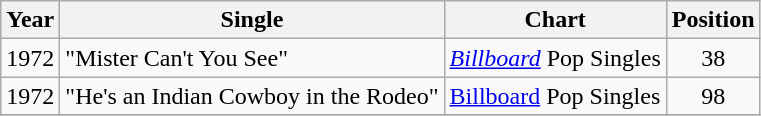<table class="wikitable">
<tr>
<th>Year</th>
<th>Single</th>
<th>Chart</th>
<th>Position</th>
</tr>
<tr>
<td>1972</td>
<td>"Mister Can't You See"</td>
<td><a href='#'><em>Billboard</em></a> Pop Singles</td>
<td align="center">38</td>
</tr>
<tr>
<td>1972</td>
<td>"He's an Indian Cowboy in the Rodeo"</td>
<td><a href='#'>Billboard</a> Pop Singles</td>
<td align="center">98</td>
</tr>
<tr>
</tr>
</table>
